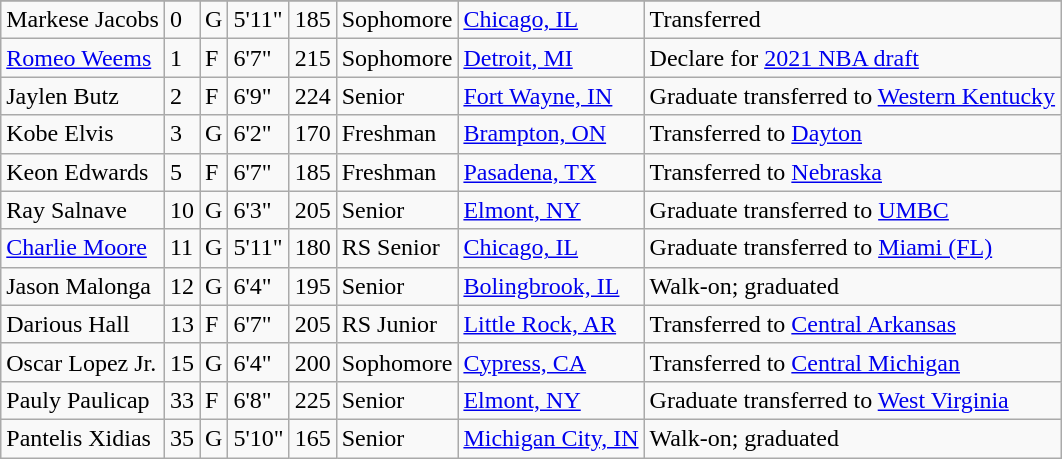<table class="wikitable sortable" border="1">
<tr align=center>
</tr>
<tr>
<td>Markese Jacobs</td>
<td>0</td>
<td>G</td>
<td>5'11"</td>
<td>185</td>
<td>Sophomore</td>
<td><a href='#'>Chicago, IL</a></td>
<td>Transferred</td>
</tr>
<tr>
<td><a href='#'>Romeo Weems</a></td>
<td>1</td>
<td>F</td>
<td>6'7"</td>
<td>215</td>
<td>Sophomore</td>
<td><a href='#'>Detroit, MI</a></td>
<td>Declare for <a href='#'>2021 NBA draft</a></td>
</tr>
<tr>
<td>Jaylen Butz</td>
<td>2</td>
<td>F</td>
<td>6'9"</td>
<td>224</td>
<td>Senior</td>
<td><a href='#'>Fort Wayne, IN</a></td>
<td>Graduate transferred to <a href='#'>Western Kentucky</a></td>
</tr>
<tr>
<td>Kobe Elvis</td>
<td>3</td>
<td>G</td>
<td>6'2"</td>
<td>170</td>
<td>Freshman</td>
<td><a href='#'>Brampton, ON</a></td>
<td>Transferred to <a href='#'>Dayton</a></td>
</tr>
<tr>
<td>Keon Edwards</td>
<td>5</td>
<td>F</td>
<td>6'7"</td>
<td>185</td>
<td>Freshman</td>
<td><a href='#'>Pasadena, TX</a></td>
<td>Transferred to <a href='#'>Nebraska</a></td>
</tr>
<tr>
<td>Ray Salnave</td>
<td>10</td>
<td>G</td>
<td>6'3"</td>
<td>205</td>
<td>Senior</td>
<td><a href='#'>Elmont, NY</a></td>
<td>Graduate transferred to <a href='#'>UMBC</a></td>
</tr>
<tr>
<td><a href='#'>Charlie Moore</a></td>
<td>11</td>
<td>G</td>
<td>5'11"</td>
<td>180</td>
<td>RS Senior</td>
<td><a href='#'>Chicago, IL</a></td>
<td>Graduate transferred to <a href='#'>Miami (FL)</a></td>
</tr>
<tr>
<td>Jason Malonga</td>
<td>12</td>
<td>G</td>
<td>6'4"</td>
<td>195</td>
<td>Senior</td>
<td><a href='#'>Bolingbrook, IL</a></td>
<td>Walk-on; graduated</td>
</tr>
<tr>
<td>Darious Hall</td>
<td>13</td>
<td>F</td>
<td>6'7"</td>
<td>205</td>
<td>RS Junior</td>
<td><a href='#'>Little Rock, AR</a></td>
<td>Transferred to <a href='#'>Central Arkansas</a></td>
</tr>
<tr>
<td>Oscar Lopez Jr.</td>
<td>15</td>
<td>G</td>
<td>6'4"</td>
<td>200</td>
<td>Sophomore</td>
<td><a href='#'>Cypress, CA</a></td>
<td>Transferred to <a href='#'>Central Michigan</a></td>
</tr>
<tr>
<td>Pauly Paulicap</td>
<td>33</td>
<td>F</td>
<td>6'8"</td>
<td>225</td>
<td>Senior</td>
<td><a href='#'>Elmont, NY</a></td>
<td>Graduate transferred to <a href='#'>West Virginia</a></td>
</tr>
<tr>
<td>Pantelis Xidias</td>
<td>35</td>
<td>G</td>
<td>5'10"</td>
<td>165</td>
<td>Senior</td>
<td><a href='#'>Michigan City, IN</a></td>
<td>Walk-on; graduated</td>
</tr>
</table>
